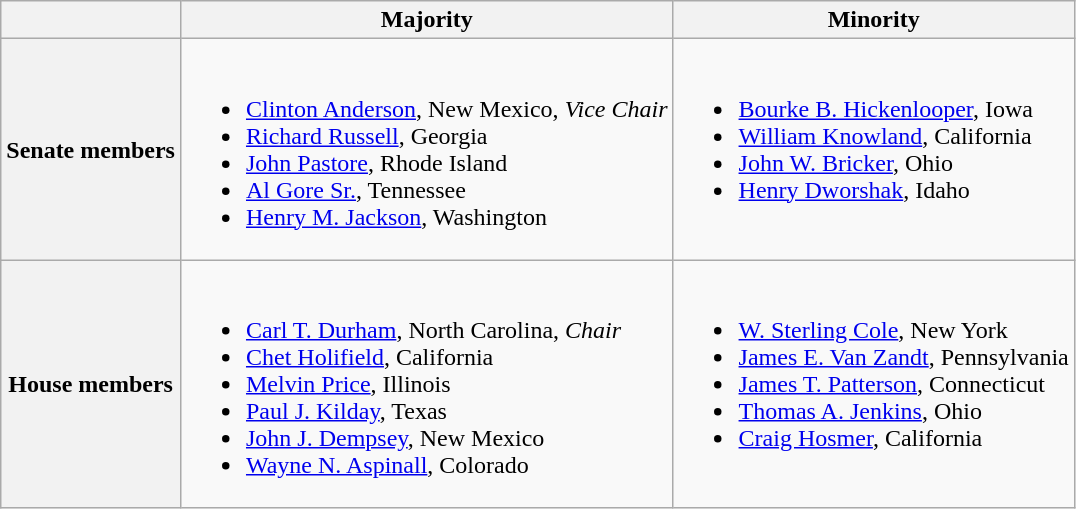<table class=wikitable>
<tr>
<th></th>
<th>Majority</th>
<th>Minority</th>
</tr>
<tr>
<th>Senate members</th>
<td valign="top" ><br><ul><li><a href='#'>Clinton Anderson</a>, New Mexico, <em>Vice Chair</em></li><li><a href='#'>Richard Russell</a>, Georgia</li><li><a href='#'>John Pastore</a>, Rhode Island</li><li><a href='#'>Al Gore Sr.</a>, Tennessee</li><li><a href='#'>Henry M. Jackson</a>, Washington</li></ul></td>
<td valign="top" ><br><ul><li><a href='#'>Bourke B. Hickenlooper</a>, Iowa</li><li><a href='#'>William Knowland</a>, California</li><li><a href='#'>John W. Bricker</a>, Ohio</li><li><a href='#'>Henry Dworshak</a>, Idaho</li></ul></td>
</tr>
<tr>
<th>House members</th>
<td valign="top" ><br><ul><li><a href='#'>Carl T. Durham</a>, North Carolina, <em>Chair</em></li><li><a href='#'>Chet Holifield</a>, California</li><li><a href='#'>Melvin Price</a>, Illinois</li><li><a href='#'>Paul J. Kilday</a>, Texas</li><li><a href='#'>John J. Dempsey</a>, New Mexico </li><li><a href='#'>Wayne N. Aspinall</a>, Colorado </li></ul></td>
<td valign="top" ><br><ul><li><a href='#'>W. Sterling Cole</a>, New York </li><li><a href='#'>James E. Van Zandt</a>, Pennsylvania</li><li><a href='#'>James T. Patterson</a>, Connecticut</li><li><a href='#'>Thomas A. Jenkins</a>, Ohio</li><li><a href='#'>Craig Hosmer</a>, California </li></ul></td>
</tr>
</table>
